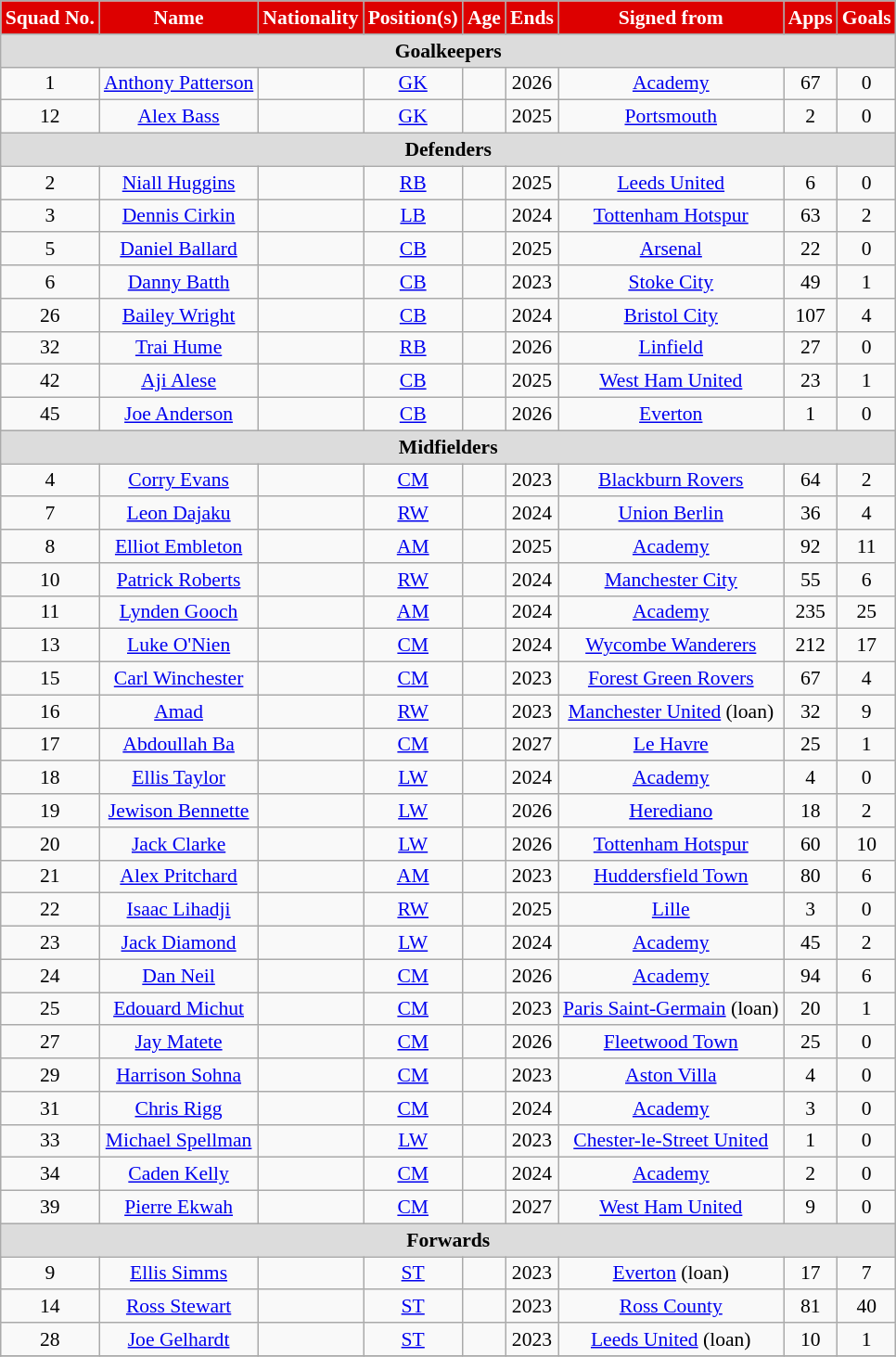<table class="wikitable" style="text-align:center; font-size:90%;">
<tr>
<th style="background:#DD0000; color:white; text-align:center;">Squad No.</th>
<th style="background:#DD0000; color:white; text-align:center;">Name</th>
<th style="background:#DD0000; color:white; text-align:center;">Nationality</th>
<th style="background:#DD0000; color:white; text-align:center;">Position(s)</th>
<th style="background:#DD0000; color:white; text-align:center;">Age</th>
<th style="background:#DD0000; color:white; text-align:center;">Ends</th>
<th style="background:#DD0000; color:white; text-align:center;">Signed from</th>
<th style="background:#DD0000; color:white; text-align:center;">Apps</th>
<th style="background:#DD0000; color:white; text-align:center;">Goals</th>
</tr>
<tr>
<th colspan="9" style="background:#dcdcdc; text-align:center;">Goalkeepers</th>
</tr>
<tr>
<td>1</td>
<td><a href='#'>Anthony Patterson</a></td>
<td></td>
<td><a href='#'>GK</a></td>
<td></td>
<td>2026</td>
<td><a href='#'>Academy</a></td>
<td>67</td>
<td>0</td>
</tr>
<tr>
<td>12</td>
<td><a href='#'>Alex Bass</a></td>
<td></td>
<td><a href='#'>GK</a></td>
<td></td>
<td>2025</td>
<td> <a href='#'>Portsmouth</a></td>
<td>2</td>
<td>0</td>
</tr>
<tr>
<th colspan="9" style="background:#dcdcdc; text-align:center;">Defenders</th>
</tr>
<tr>
<td>2</td>
<td><a href='#'>Niall Huggins</a></td>
<td></td>
<td><a href='#'>RB</a></td>
<td></td>
<td>2025</td>
<td> <a href='#'>Leeds United</a></td>
<td>6</td>
<td>0</td>
</tr>
<tr>
<td>3</td>
<td><a href='#'>Dennis Cirkin</a></td>
<td></td>
<td><a href='#'>LB</a></td>
<td></td>
<td>2024</td>
<td> <a href='#'>Tottenham Hotspur</a></td>
<td>63</td>
<td>2</td>
</tr>
<tr>
<td>5</td>
<td><a href='#'>Daniel Ballard</a></td>
<td></td>
<td><a href='#'>CB</a></td>
<td></td>
<td>2025</td>
<td> <a href='#'>Arsenal</a></td>
<td>22</td>
<td>0</td>
</tr>
<tr>
<td>6</td>
<td><a href='#'>Danny Batth</a></td>
<td></td>
<td><a href='#'>CB</a></td>
<td></td>
<td>2023</td>
<td> <a href='#'>Stoke City</a></td>
<td>49</td>
<td>1</td>
</tr>
<tr>
<td>26</td>
<td><a href='#'>Bailey Wright</a></td>
<td></td>
<td><a href='#'>CB</a></td>
<td></td>
<td>2024</td>
<td> <a href='#'>Bristol City</a></td>
<td>107</td>
<td>4</td>
</tr>
<tr>
<td>32</td>
<td><a href='#'>Trai Hume</a></td>
<td></td>
<td><a href='#'>RB</a></td>
<td></td>
<td>2026</td>
<td> <a href='#'>Linfield</a></td>
<td>27</td>
<td>0</td>
</tr>
<tr>
<td>42</td>
<td><a href='#'>Aji Alese</a></td>
<td></td>
<td><a href='#'>CB</a></td>
<td></td>
<td>2025</td>
<td> <a href='#'>West Ham United</a></td>
<td>23</td>
<td>1</td>
</tr>
<tr>
<td>45</td>
<td><a href='#'>Joe Anderson</a></td>
<td></td>
<td><a href='#'>CB</a></td>
<td></td>
<td>2026</td>
<td> <a href='#'>Everton</a></td>
<td>1</td>
<td>0</td>
</tr>
<tr>
<th colspan="9" style="background:#dcdcdc; text-align:center;">Midfielders</th>
</tr>
<tr>
<td>4</td>
<td><a href='#'>Corry Evans</a></td>
<td></td>
<td><a href='#'>CM</a></td>
<td></td>
<td>2023</td>
<td> <a href='#'>Blackburn Rovers</a></td>
<td>64</td>
<td>2</td>
</tr>
<tr>
<td>7</td>
<td><a href='#'>Leon Dajaku</a></td>
<td></td>
<td><a href='#'>RW</a></td>
<td></td>
<td>2024</td>
<td> <a href='#'>Union Berlin</a></td>
<td>36</td>
<td>4</td>
</tr>
<tr>
<td>8</td>
<td><a href='#'>Elliot Embleton</a></td>
<td></td>
<td><a href='#'>AM</a></td>
<td></td>
<td>2025</td>
<td><a href='#'>Academy</a></td>
<td>92</td>
<td>11</td>
</tr>
<tr>
<td>10</td>
<td><a href='#'>Patrick Roberts</a></td>
<td></td>
<td><a href='#'>RW</a></td>
<td></td>
<td>2024</td>
<td> <a href='#'>Manchester City</a></td>
<td>55</td>
<td>6</td>
</tr>
<tr>
<td>11</td>
<td><a href='#'>Lynden Gooch</a></td>
<td></td>
<td><a href='#'>AM</a></td>
<td></td>
<td>2024</td>
<td><a href='#'>Academy</a></td>
<td>235</td>
<td>25</td>
</tr>
<tr>
<td>13</td>
<td><a href='#'>Luke O'Nien</a></td>
<td></td>
<td><a href='#'>CM</a></td>
<td></td>
<td>2024</td>
<td> <a href='#'>Wycombe Wanderers</a></td>
<td>212</td>
<td>17</td>
</tr>
<tr>
<td>15</td>
<td><a href='#'>Carl Winchester</a></td>
<td></td>
<td><a href='#'>CM</a></td>
<td></td>
<td>2023</td>
<td> <a href='#'>Forest Green Rovers</a></td>
<td>67</td>
<td>4</td>
</tr>
<tr>
<td>16</td>
<td><a href='#'>Amad</a></td>
<td></td>
<td><a href='#'>RW</a></td>
<td></td>
<td>2023</td>
<td> <a href='#'>Manchester United</a> (loan)</td>
<td>32</td>
<td>9</td>
</tr>
<tr>
<td>17</td>
<td><a href='#'>Abdoullah Ba</a></td>
<td></td>
<td><a href='#'>CM</a></td>
<td></td>
<td>2027</td>
<td> <a href='#'>Le Havre</a></td>
<td>25</td>
<td>1</td>
</tr>
<tr>
<td>18</td>
<td><a href='#'>Ellis Taylor</a></td>
<td></td>
<td><a href='#'>LW</a></td>
<td></td>
<td>2024</td>
<td><a href='#'>Academy</a></td>
<td>4</td>
<td>0</td>
</tr>
<tr>
<td>19</td>
<td><a href='#'>Jewison Bennette</a></td>
<td></td>
<td><a href='#'>LW</a></td>
<td></td>
<td>2026</td>
<td> <a href='#'>Herediano</a></td>
<td>18</td>
<td>2</td>
</tr>
<tr>
<td>20</td>
<td><a href='#'>Jack Clarke</a></td>
<td></td>
<td><a href='#'>LW</a></td>
<td></td>
<td>2026</td>
<td> <a href='#'>Tottenham Hotspur</a></td>
<td>60</td>
<td>10</td>
</tr>
<tr>
<td>21</td>
<td><a href='#'>Alex Pritchard</a></td>
<td></td>
<td><a href='#'>AM</a></td>
<td></td>
<td>2023</td>
<td> <a href='#'>Huddersfield Town</a></td>
<td>80</td>
<td>6</td>
</tr>
<tr>
<td>22</td>
<td><a href='#'>Isaac Lihadji</a></td>
<td></td>
<td><a href='#'>RW</a></td>
<td></td>
<td>2025</td>
<td> <a href='#'>Lille</a></td>
<td>3</td>
<td>0</td>
</tr>
<tr>
<td>23</td>
<td><a href='#'>Jack Diamond</a></td>
<td></td>
<td><a href='#'>LW</a></td>
<td></td>
<td>2024</td>
<td><a href='#'>Academy</a></td>
<td>45</td>
<td>2</td>
</tr>
<tr>
<td>24</td>
<td><a href='#'>Dan Neil</a></td>
<td></td>
<td><a href='#'>CM</a></td>
<td></td>
<td>2026</td>
<td><a href='#'>Academy</a></td>
<td>94</td>
<td>6</td>
</tr>
<tr>
<td>25</td>
<td><a href='#'>Edouard Michut</a></td>
<td></td>
<td><a href='#'>CM</a></td>
<td></td>
<td>2023</td>
<td> <a href='#'>Paris Saint-Germain</a> (loan)</td>
<td>20</td>
<td>1</td>
</tr>
<tr>
<td>27</td>
<td><a href='#'>Jay Matete</a></td>
<td></td>
<td><a href='#'>CM</a></td>
<td></td>
<td>2026</td>
<td> <a href='#'>Fleetwood Town</a></td>
<td>25</td>
<td>0</td>
</tr>
<tr>
<td>29</td>
<td><a href='#'>Harrison Sohna</a></td>
<td></td>
<td><a href='#'>CM</a></td>
<td></td>
<td>2023</td>
<td> <a href='#'>Aston Villa</a></td>
<td>4</td>
<td>0</td>
</tr>
<tr>
<td>31</td>
<td><a href='#'>Chris Rigg</a></td>
<td></td>
<td><a href='#'>CM</a></td>
<td></td>
<td>2024</td>
<td><a href='#'>Academy</a></td>
<td>3</td>
<td>0</td>
</tr>
<tr>
<td>33</td>
<td><a href='#'>Michael Spellman</a></td>
<td></td>
<td><a href='#'>LW</a></td>
<td></td>
<td>2023</td>
<td> <a href='#'>Chester-le-Street United</a></td>
<td>1</td>
<td>0</td>
</tr>
<tr>
<td>34</td>
<td><a href='#'>Caden Kelly</a></td>
<td></td>
<td><a href='#'>CM</a></td>
<td></td>
<td>2024</td>
<td><a href='#'>Academy</a></td>
<td>2</td>
<td>0</td>
</tr>
<tr>
<td>39</td>
<td><a href='#'>Pierre Ekwah</a></td>
<td></td>
<td><a href='#'>CM</a></td>
<td></td>
<td>2027</td>
<td><a href='#'>West Ham United</a></td>
<td>9</td>
<td>0</td>
</tr>
<tr>
<th colspan="9" style="background:#dcdcdc; text-align:center;">Forwards</th>
</tr>
<tr>
<td>9</td>
<td><a href='#'>Ellis Simms</a></td>
<td></td>
<td><a href='#'>ST</a></td>
<td></td>
<td>2023</td>
<td> <a href='#'>Everton</a> (loan)</td>
<td>17</td>
<td>7</td>
</tr>
<tr>
<td>14</td>
<td><a href='#'>Ross Stewart</a></td>
<td></td>
<td><a href='#'>ST</a></td>
<td></td>
<td>2023</td>
<td> <a href='#'>Ross County</a></td>
<td>81</td>
<td>40</td>
</tr>
<tr>
<td>28</td>
<td><a href='#'>Joe Gelhardt</a></td>
<td></td>
<td><a href='#'>ST</a></td>
<td></td>
<td>2023</td>
<td> <a href='#'>Leeds United</a> (loan)</td>
<td>10</td>
<td>1</td>
</tr>
<tr>
</tr>
</table>
